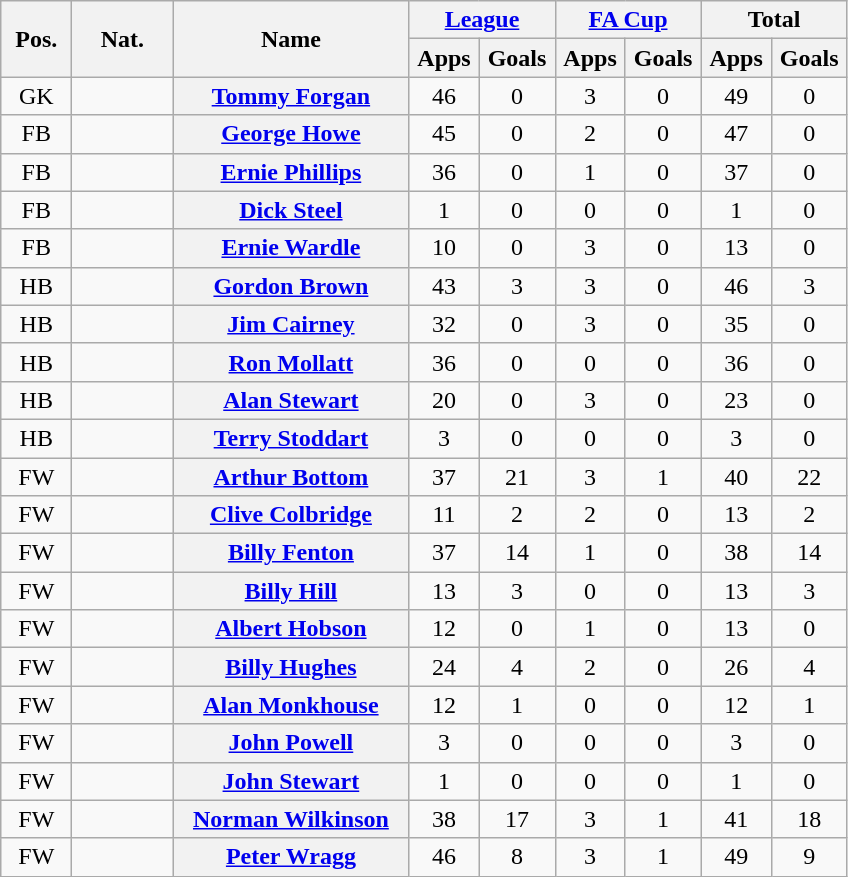<table class="wikitable plainrowheaders" style=text-align:center>
<tr>
<th rowspan=2 width=40>Pos.</th>
<th rowspan=2 width=60>Nat.</th>
<th rowspan=2 width=150 scope=col>Name</th>
<th colspan=2 width=90><a href='#'>League</a></th>
<th colspan=2 width=90><a href='#'>FA Cup</a></th>
<th colspan=2 width=90>Total</th>
</tr>
<tr>
<th scope=col>Apps</th>
<th scope=col>Goals</th>
<th scope=col>Apps</th>
<th scope=col>Goals</th>
<th scope=col>Apps</th>
<th scope=col>Goals</th>
</tr>
<tr>
<td>GK</td>
<td align=left></td>
<th scope=row><a href='#'>Tommy Forgan</a></th>
<td>46</td>
<td>0</td>
<td>3</td>
<td>0</td>
<td>49</td>
<td>0</td>
</tr>
<tr>
<td>FB</td>
<td align=left></td>
<th scope=row><a href='#'>George Howe</a></th>
<td>45</td>
<td>0</td>
<td>2</td>
<td>0</td>
<td>47</td>
<td>0</td>
</tr>
<tr>
<td>FB</td>
<td align=left></td>
<th scope=row><a href='#'>Ernie Phillips</a></th>
<td>36</td>
<td>0</td>
<td>1</td>
<td>0</td>
<td>37</td>
<td>0</td>
</tr>
<tr>
<td>FB</td>
<td align=left></td>
<th scope=row><a href='#'>Dick Steel</a></th>
<td>1</td>
<td>0</td>
<td>0</td>
<td>0</td>
<td>1</td>
<td>0</td>
</tr>
<tr>
<td>FB</td>
<td align=left></td>
<th scope=row><a href='#'>Ernie Wardle</a></th>
<td>10</td>
<td>0</td>
<td>3</td>
<td>0</td>
<td>13</td>
<td>0</td>
</tr>
<tr>
<td>HB</td>
<td align=left></td>
<th scope=row><a href='#'>Gordon Brown</a></th>
<td>43</td>
<td>3</td>
<td>3</td>
<td>0</td>
<td>46</td>
<td>3</td>
</tr>
<tr>
<td>HB</td>
<td align=left></td>
<th scope=row><a href='#'>Jim Cairney</a></th>
<td>32</td>
<td>0</td>
<td>3</td>
<td>0</td>
<td>35</td>
<td>0</td>
</tr>
<tr>
<td>HB</td>
<td align=left></td>
<th scope=row><a href='#'>Ron Mollatt</a></th>
<td>36</td>
<td>0</td>
<td>0</td>
<td>0</td>
<td>36</td>
<td>0</td>
</tr>
<tr>
<td>HB</td>
<td align=left></td>
<th scope=row><a href='#'>Alan Stewart</a></th>
<td>20</td>
<td>0</td>
<td>3</td>
<td>0</td>
<td>23</td>
<td>0</td>
</tr>
<tr>
<td>HB</td>
<td align=left></td>
<th scope=row><a href='#'>Terry Stoddart</a></th>
<td>3</td>
<td>0</td>
<td>0</td>
<td>0</td>
<td>3</td>
<td>0</td>
</tr>
<tr>
<td>FW</td>
<td align=left></td>
<th scope=row><a href='#'>Arthur Bottom</a></th>
<td>37</td>
<td>21</td>
<td>3</td>
<td>1</td>
<td>40</td>
<td>22</td>
</tr>
<tr>
<td>FW</td>
<td align=left></td>
<th scope=row><a href='#'>Clive Colbridge</a></th>
<td>11</td>
<td>2</td>
<td>2</td>
<td>0</td>
<td>13</td>
<td>2</td>
</tr>
<tr>
<td>FW</td>
<td align=left></td>
<th scope=row><a href='#'>Billy Fenton</a></th>
<td>37</td>
<td>14</td>
<td>1</td>
<td>0</td>
<td>38</td>
<td>14</td>
</tr>
<tr>
<td>FW</td>
<td align=left></td>
<th scope=row><a href='#'>Billy Hill</a></th>
<td>13</td>
<td>3</td>
<td>0</td>
<td>0</td>
<td>13</td>
<td>3</td>
</tr>
<tr>
<td>FW</td>
<td align=left></td>
<th scope=row><a href='#'>Albert Hobson</a></th>
<td>12</td>
<td>0</td>
<td>1</td>
<td>0</td>
<td>13</td>
<td>0</td>
</tr>
<tr>
<td>FW</td>
<td align=left></td>
<th scope=row><a href='#'>Billy Hughes</a></th>
<td>24</td>
<td>4</td>
<td>2</td>
<td>0</td>
<td>26</td>
<td>4</td>
</tr>
<tr>
<td>FW</td>
<td align=left></td>
<th scope=row><a href='#'>Alan Monkhouse</a></th>
<td>12</td>
<td>1</td>
<td>0</td>
<td>0</td>
<td>12</td>
<td>1</td>
</tr>
<tr>
<td>FW</td>
<td align=left></td>
<th scope=row><a href='#'>John Powell</a></th>
<td>3</td>
<td>0</td>
<td>0</td>
<td>0</td>
<td>3</td>
<td>0</td>
</tr>
<tr>
<td>FW</td>
<td align=left></td>
<th scope=row><a href='#'>John Stewart</a></th>
<td>1</td>
<td>0</td>
<td>0</td>
<td>0</td>
<td>1</td>
<td>0</td>
</tr>
<tr>
<td>FW</td>
<td align=left></td>
<th scope=row><a href='#'>Norman Wilkinson</a></th>
<td>38</td>
<td>17</td>
<td>3</td>
<td>1</td>
<td>41</td>
<td>18</td>
</tr>
<tr>
<td>FW</td>
<td align=left></td>
<th scope=row><a href='#'>Peter Wragg</a></th>
<td>46</td>
<td>8</td>
<td>3</td>
<td>1</td>
<td>49</td>
<td>9</td>
</tr>
</table>
